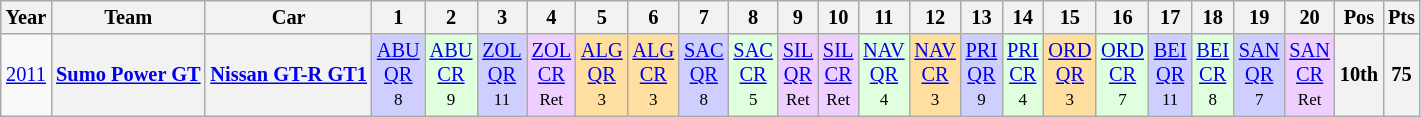<table class="wikitable" style="text-align:center; font-size:85%;">
<tr>
<th>Year</th>
<th>Team</th>
<th>Car</th>
<th>1</th>
<th>2</th>
<th>3</th>
<th>4</th>
<th>5</th>
<th>6</th>
<th>7</th>
<th>8</th>
<th>9</th>
<th>10</th>
<th>11</th>
<th>12</th>
<th>13</th>
<th>14</th>
<th>15</th>
<th>16</th>
<th>17</th>
<th>18</th>
<th>19</th>
<th>20</th>
<th>Pos</th>
<th>Pts</th>
</tr>
<tr>
<td><a href='#'>2011</a></td>
<th nowrap><a href='#'>Sumo Power GT</a></th>
<th nowrap><a href='#'>Nissan GT-R GT1</a></th>
<td style="background:#CFCFFF;"><a href='#'>ABU<br>QR</a><br><small>8<br></small></td>
<td style="background:#DFFFDF;"><a href='#'>ABU<br>CR</a><br><small>9<br></small></td>
<td style="background:#CFCFFF;"><a href='#'>ZOL<br>QR</a><br><small>11<br></small></td>
<td style="background:#EFCFFF;"><a href='#'>ZOL<br>CR</a><br><small>Ret<br></small></td>
<td style="background:#FFDF9F;"><a href='#'>ALG<br>QR</a><br><small>3<br></small></td>
<td style="background:#FFDF9F;"><a href='#'>ALG<br>CR</a><br><small>3<br></small></td>
<td style="background:#CFCFFF;"><a href='#'>SAC<br>QR</a><br><small>8<br></small></td>
<td style="background:#DFFFDF;"><a href='#'>SAC<br>CR</a><br><small>5<br></small></td>
<td style="background:#EFCFFF;"><a href='#'>SIL<br>QR</a><br><small>Ret<br></small></td>
<td style="background:#EFCFFF;"><a href='#'>SIL<br>CR</a><br><small>Ret<br></small></td>
<td style="background:#DFFFDF;"><a href='#'>NAV<br>QR</a><br><small>4<br></small></td>
<td style="background:#FFDF9F;"><a href='#'>NAV<br>CR</a><br><small>3<br></small></td>
<td style="background:#CFCFFF;"><a href='#'>PRI<br>QR</a><br><small>9<br></small></td>
<td style="background:#DFFFDF;"><a href='#'>PRI<br>CR</a><br><small>4<br></small></td>
<td style="background:#FFDF9F;"><a href='#'>ORD<br>QR</a><br><small>3<br></small></td>
<td style="background:#DFFFDF;"><a href='#'>ORD<br>CR</a><br><small>7<br></small></td>
<td style="background:#CFCFFF;"><a href='#'>BEI<br>QR</a><br><small>11<br></small></td>
<td style="background:#DFFFDF;"><a href='#'>BEI<br>CR</a><br><small>8<br></small></td>
<td style="background:#CFCFFF;"><a href='#'>SAN<br>QR</a><br><small>7<br></small></td>
<td style="background:#EFCFFF;"><a href='#'>SAN<br>CR</a><br><small>Ret<br></small></td>
<th>10th</th>
<th>75</th>
</tr>
</table>
